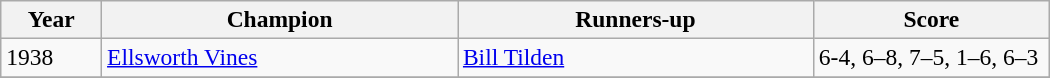<table class="wikitable" style="font-size:98%;">
<tr>
<th style="width:60px;">Year</th>
<th style="width:230px;">Champion</th>
<th style="width:230px;">Runners-up</th>
<th style="width:150px;">Score</th>
</tr>
<tr>
<td>1938</td>
<td> <a href='#'>Ellsworth Vines</a></td>
<td> <a href='#'>Bill Tilden</a></td>
<td>6-4, 6–8, 7–5, 1–6, 6–3</td>
</tr>
<tr>
</tr>
</table>
